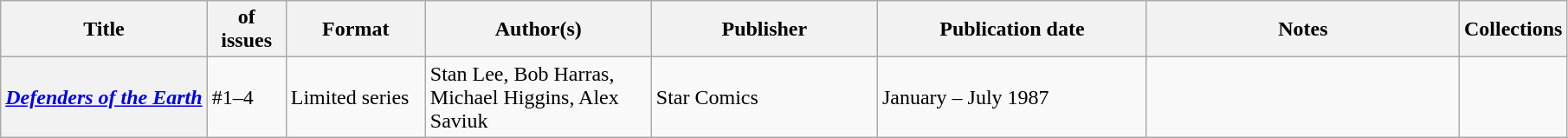<table class="wikitable">
<tr>
<th>Title</th>
<th style="width:40pt"> of issues</th>
<th style="width:75pt">Format</th>
<th style="width:125pt">Author(s)</th>
<th style="width:125pt">Publisher</th>
<th style="width:150pt">Publication date</th>
<th style="width:175pt">Notes</th>
<th>Collections</th>
</tr>
<tr>
<th><em><a href='#'>Defenders of the Earth</a></em></th>
<td>#1–4</td>
<td>Limited series</td>
<td>Stan Lee, Bob Harras, Michael Higgins, Alex Saviuk</td>
<td>Star Comics</td>
<td>January – July 1987</td>
<td></td>
<td></td>
</tr>
</table>
